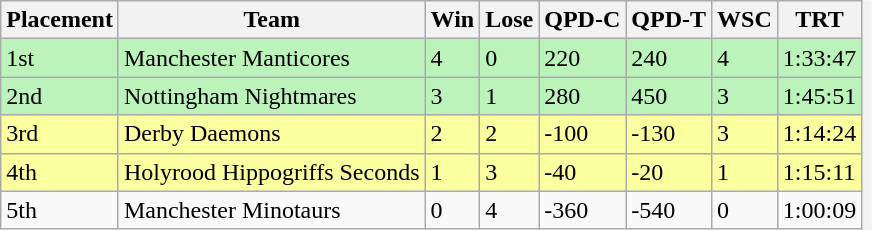<table class="wikitable" style="border: none;">
<tr>
<th>Placement</th>
<th>Team</th>
<th>Win</th>
<th>Lose</th>
<th>QPD-C</th>
<th>QPD-T </th>
<th>WSC </th>
<th>TRT </th>
<th rowspan="10" style="border: none;"></th>
</tr>
<tr style="background:#BBF3BB">
<td>1st</td>
<td>Manchester Manticores</td>
<td>4</td>
<td>0</td>
<td>220</td>
<td>240</td>
<td>4</td>
<td>1:33:47</td>
</tr>
<tr style="background:#BBF3BB">
<td>2nd</td>
<td>Nottingham Nightmares</td>
<td>3</td>
<td>1</td>
<td>280</td>
<td>450</td>
<td>3</td>
<td>1:45:51</td>
</tr>
<tr style="background:#FBFF9F">
<td>3rd</td>
<td>Derby Daemons</td>
<td>2</td>
<td>2</td>
<td>-100</td>
<td>-130</td>
<td>3</td>
<td>1:14:24</td>
</tr>
<tr style="background:#FBFF9F">
<td>4th</td>
<td>Holyrood Hippogriffs Seconds</td>
<td>1</td>
<td>3</td>
<td>-40</td>
<td>-20</td>
<td>1</td>
<td>1:15:11</td>
</tr>
<tr>
<td>5th</td>
<td>Manchester Minotaurs</td>
<td>0</td>
<td>4</td>
<td>-360</td>
<td>-540</td>
<td>0</td>
<td>1:00:09</td>
</tr>
<tr>
</tr>
</table>
